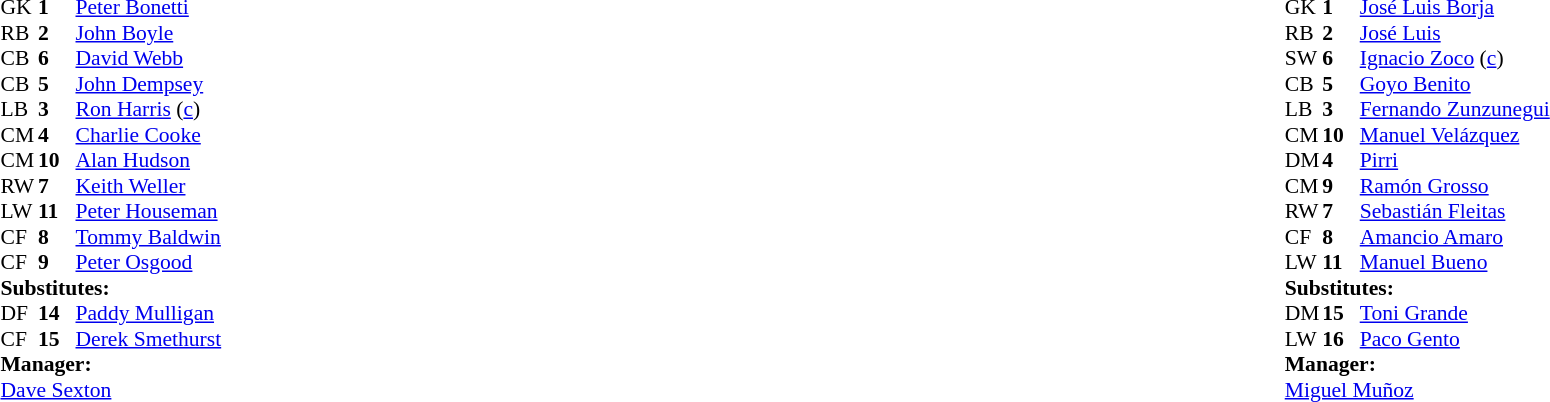<table width="100%">
<tr>
<td valign="top" width="50%"><br><table style="font-size: 90%" cellspacing="0" cellpadding="0">
<tr>
<td colspan="4"></td>
</tr>
<tr>
<th width=25></th>
<th width=25></th>
</tr>
<tr>
<td>GK</td>
<td><strong>1</strong></td>
<td> <a href='#'>Peter Bonetti</a></td>
</tr>
<tr>
<td>RB</td>
<td><strong>2</strong></td>
<td> <a href='#'>John Boyle</a></td>
</tr>
<tr>
<td>CB</td>
<td><strong>6</strong></td>
<td> <a href='#'>David Webb</a></td>
</tr>
<tr>
<td>CB</td>
<td><strong>5</strong></td>
<td> <a href='#'>John Dempsey</a></td>
</tr>
<tr>
<td>LB</td>
<td><strong>3</strong></td>
<td> <a href='#'>Ron Harris</a> (<a href='#'>c</a>)</td>
</tr>
<tr>
<td>CM</td>
<td><strong>4</strong></td>
<td> <a href='#'>Charlie Cooke</a></td>
</tr>
<tr>
<td>CM</td>
<td><strong>10</strong></td>
<td> <a href='#'>Alan Hudson</a></td>
</tr>
<tr>
<td>RW</td>
<td><strong>7</strong></td>
<td> <a href='#'>Keith Weller</a></td>
</tr>
<tr>
<td>LW</td>
<td><strong>11</strong></td>
<td> <a href='#'>Peter Houseman</a></td>
</tr>
<tr>
<td>CF</td>
<td><strong>8</strong></td>
<td> <a href='#'>Tommy Baldwin</a></td>
</tr>
<tr>
<td>CF</td>
<td><strong>9</strong></td>
<td> <a href='#'>Peter Osgood</a></td>
<td></td>
<td></td>
</tr>
<tr>
<td colspan=3><strong>Substitutes:</strong></td>
</tr>
<tr>
<td>DF</td>
<td><strong>14</strong></td>
<td> <a href='#'>Paddy Mulligan</a></td>
</tr>
<tr>
<td>CF</td>
<td><strong>15</strong></td>
<td> <a href='#'>Derek Smethurst</a></td>
<td></td>
<td></td>
</tr>
<tr>
<td colspan=3><strong>Manager:</strong></td>
</tr>
<tr>
<td colspan=4> <a href='#'>Dave Sexton</a></td>
</tr>
</table>
</td>
<td valign="top" width="50%"><br><table style="font-size: 90%" cellspacing="0" cellpadding="0" align=center>
<tr>
<td colspan="4"></td>
</tr>
<tr>
<th width=25></th>
<th width=25></th>
</tr>
<tr>
<td>GK</td>
<td><strong>1</strong></td>
<td> <a href='#'>José Luis Borja</a></td>
</tr>
<tr>
<td>RB</td>
<td><strong>2</strong></td>
<td> <a href='#'>José Luis</a></td>
</tr>
<tr>
<td>SW</td>
<td><strong>6</strong></td>
<td> <a href='#'>Ignacio Zoco</a> (<a href='#'>c</a>)</td>
</tr>
<tr>
<td>CB</td>
<td><strong>5</strong></td>
<td> <a href='#'>Goyo Benito</a></td>
</tr>
<tr>
<td>LB</td>
<td><strong>3</strong></td>
<td> <a href='#'>Fernando Zunzunegui</a></td>
</tr>
<tr>
<td>CM</td>
<td><strong>10</strong></td>
<td> <a href='#'>Manuel Velázquez</a></td>
<td></td>
<td></td>
</tr>
<tr>
<td>DM</td>
<td><strong>4</strong></td>
<td> <a href='#'>Pirri</a></td>
</tr>
<tr>
<td>CM</td>
<td><strong>9</strong></td>
<td> <a href='#'>Ramón Grosso</a></td>
</tr>
<tr>
<td>RW</td>
<td><strong>7</strong></td>
<td> <a href='#'>Sebastián Fleitas</a></td>
</tr>
<tr>
<td>CF</td>
<td><strong>8</strong></td>
<td> <a href='#'>Amancio Amaro</a></td>
</tr>
<tr>
<td>LW</td>
<td><strong>11</strong></td>
<td> <a href='#'>Manuel Bueno</a></td>
<td></td>
<td></td>
</tr>
<tr>
<td colspan=3><strong>Substitutes:</strong></td>
</tr>
<tr>
<td>DM</td>
<td><strong>15</strong></td>
<td> <a href='#'>Toni Grande</a></td>
<td></td>
<td></td>
</tr>
<tr>
<td>LW</td>
<td><strong>16</strong></td>
<td> <a href='#'>Paco Gento</a></td>
<td></td>
<td></td>
</tr>
<tr>
<td colspan=3><strong>Manager:</strong></td>
</tr>
<tr>
<td colspan=4> <a href='#'>Miguel Muñoz</a></td>
</tr>
</table>
</td>
</tr>
</table>
